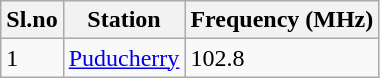<table class="wikitable">
<tr>
<th>Sl.no</th>
<th>Station</th>
<th>Frequency (MHz)</th>
</tr>
<tr>
<td>1</td>
<td><a href='#'>Puducherry</a></td>
<td>102.8</td>
</tr>
</table>
